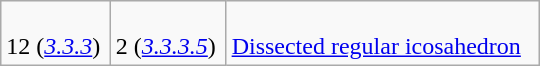<table class=wikitable width=360>
<tr valign=top>
<td><br>12 (<a href='#'><em>3.3.3</em></a>)</td>
<td><br>2 (<a href='#'><em>3.3.3.5</em></a>)</td>
<td><br><a href='#'>Dissected regular icosahedron</a></td>
</tr>
</table>
